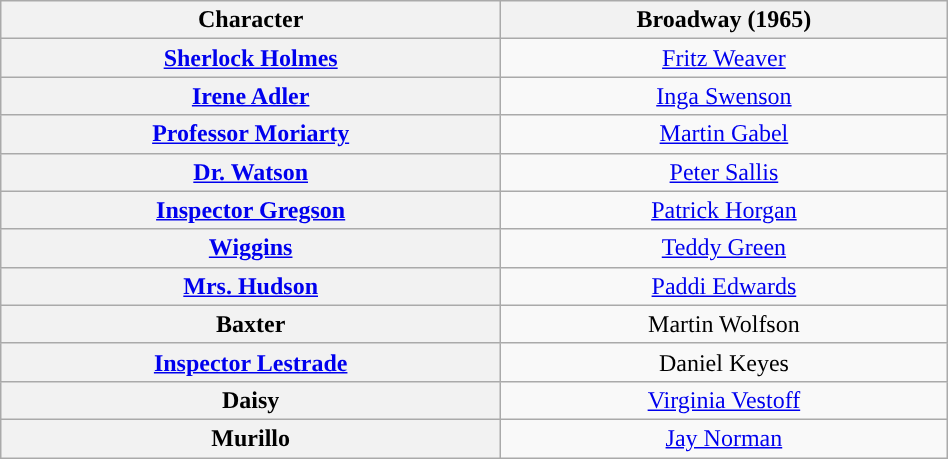<table class="wikitable" style="width:50%; text-align:center">
<tr>
<th scope="col">Character</th>
<th>Broadway (1965)</th>
</tr>
<tr>
<th><a href='#'>Sherlock Holmes</a></th>
<td colspan="1"><a href='#'>Fritz Weaver</a></td>
</tr>
<tr>
<th><a href='#'>Irene Adler</a></th>
<td colspan="1”"><a href='#'>Inga Swenson</a></td>
</tr>
<tr>
<th><a href='#'>Professor Moriarty</a></th>
<td colspan="1”"><a href='#'>Martin Gabel</a></td>
</tr>
<tr>
<th><a href='#'>Dr. Watson</a></th>
<td colspan="1"><a href='#'>Peter Sallis</a></td>
</tr>
<tr>
<th><a href='#'>Inspector Gregson</a></th>
<td colspan="1"><a href='#'>Patrick Horgan</a></td>
</tr>
<tr>
<th><a href='#'>Wiggins</a></th>
<td colspan="1"><a href='#'>Teddy Green</a></td>
</tr>
<tr>
<th><a href='#'>Mrs. Hudson</a></th>
<td colspan="1"><a href='#'>Paddi Edwards</a></td>
</tr>
<tr>
<th>Baxter</th>
<td colspan="1">Martin Wolfson</td>
</tr>
<tr>
<th><a href='#'>Inspector Lestrade</a></th>
<td colspan="1">Daniel Keyes</td>
</tr>
<tr>
<th>Daisy</th>
<td colspan="1"><a href='#'>Virginia Vestoff</a></td>
</tr>
<tr>
<th>Murillo</th>
<td colspan="1"><a href='#'>Jay Norman</a></td>
</tr>
</table>
